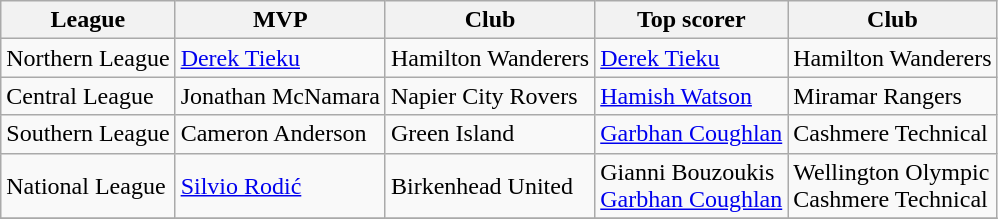<table class="wikitable">
<tr>
<th>League</th>
<th>MVP</th>
<th>Club</th>
<th>Top scorer</th>
<th>Club</th>
</tr>
<tr>
<td>Northern League</td>
<td> <a href='#'>Derek Tieku</a></td>
<td>Hamilton Wanderers</td>
<td> <a href='#'>Derek Tieku</a></td>
<td>Hamilton Wanderers</td>
</tr>
<tr>
<td>Central League</td>
<td> Jonathan McNamara</td>
<td>Napier City Rovers</td>
<td> <a href='#'>Hamish Watson</a></td>
<td>Miramar Rangers</td>
</tr>
<tr>
<td>Southern League</td>
<td> Cameron Anderson</td>
<td>Green Island</td>
<td> <a href='#'>Garbhan Coughlan</a></td>
<td>Cashmere Technical</td>
</tr>
<tr>
<td>National League</td>
<td> <a href='#'>Silvio Rodić</a></td>
<td>Birkenhead United</td>
<td> Gianni Bouzoukis<br> <a href='#'>Garbhan Coughlan</a></td>
<td>Wellington Olympic<br>Cashmere Technical</td>
</tr>
<tr>
</tr>
</table>
